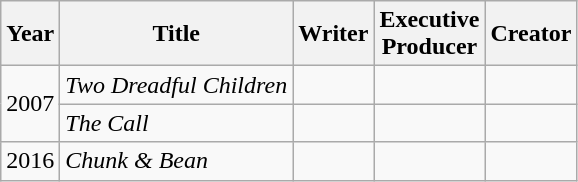<table class = "wikitable">
<tr>
<th>Year</th>
<th>Title</th>
<th>Writer</th>
<th>Executive<br>Producer</th>
<th>Creator</th>
</tr>
<tr>
<td rowspan=2>2007</td>
<td><em>Two Dreadful Children</em></td>
<td></td>
<td></td>
<td></td>
</tr>
<tr>
<td><em>The Call</em></td>
<td></td>
<td></td>
<td></td>
</tr>
<tr>
<td>2016</td>
<td><em>Chunk & Bean</em></td>
<td></td>
<td></td>
<td></td>
</tr>
</table>
